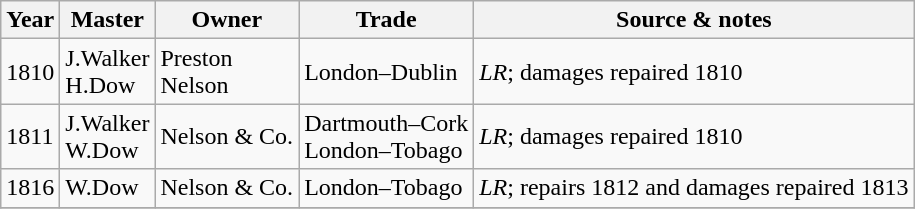<table class=" wikitable">
<tr>
<th>Year</th>
<th>Master</th>
<th>Owner</th>
<th>Trade</th>
<th>Source & notes</th>
</tr>
<tr>
<td>1810</td>
<td>J.Walker<br>H.Dow</td>
<td>Preston<br>Nelson</td>
<td>London–Dublin</td>
<td><em>LR</em>; damages repaired 1810</td>
</tr>
<tr>
<td>1811</td>
<td>J.Walker<br>W.Dow</td>
<td>Nelson & Co.</td>
<td>Dartmouth–Cork<br>London–Tobago</td>
<td><em>LR</em>; damages repaired 1810</td>
</tr>
<tr>
<td>1816</td>
<td>W.Dow</td>
<td>Nelson & Co.</td>
<td>London–Tobago</td>
<td><em>LR</em>; repairs 1812 and damages repaired 1813</td>
</tr>
<tr>
</tr>
</table>
